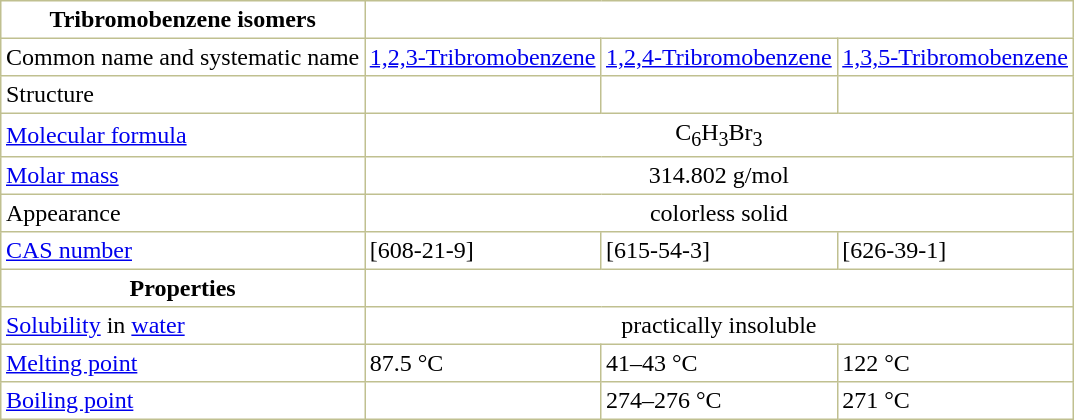<table align="center" border="1" cellspacing="0" cellpadding="3" style="margin: 0 0 0 0.5em; background: #FFFFFF; border-collapse: collapse; border-color: #C0C090;">
<tr>
<th>Tribromobenzene isomers</th>
</tr>
<tr>
<td>Common name and systematic name</td>
<td><a href='#'>1,2,3-Tribromobenzene</a></td>
<td><a href='#'>1,2,4-Tribromobenzene</a></td>
<td><a href='#'>1,3,5-Tribromobenzene</a></td>
</tr>
<tr>
<td>Structure</td>
<td align="center"></td>
<td align="center"></td>
<td align="center"></td>
</tr>
<tr>
<td><a href='#'>Molecular formula</a></td>
<td align="center" colspan="3">C<sub>6</sub>H<sub>3</sub>Br<sub>3</sub></td>
</tr>
<tr>
<td><a href='#'>Molar mass</a></td>
<td align="center" colspan="3">314.802 g/mol</td>
</tr>
<tr>
<td>Appearance</td>
<td align="center" colspan="3">colorless solid</td>
</tr>
<tr>
<td><a href='#'>CAS number</a></td>
<td>[608-21-9]</td>
<td>[615-54-3]</td>
<td>[626-39-1]</td>
</tr>
<tr>
<th>Properties</th>
</tr>
<tr>
<td><a href='#'>Solubility</a> in <a href='#'>water</a></td>
<td align="center" colspan="3">practically insoluble</td>
</tr>
<tr>
<td><a href='#'>Melting point</a></td>
<td>87.5 °C</td>
<td>41–43 °C</td>
<td>122 °C</td>
</tr>
<tr>
<td><a href='#'>Boiling point</a></td>
<td></td>
<td>274–276 °C</td>
<td>271 °C</td>
</tr>
</table>
